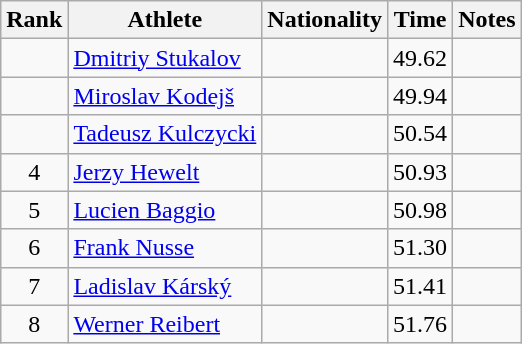<table class="wikitable sortable" style="text-align:center">
<tr>
<th>Rank</th>
<th>Athlete</th>
<th>Nationality</th>
<th>Time</th>
<th>Notes</th>
</tr>
<tr>
<td></td>
<td align=left><a href='#'>Dmitriy Stukalov</a></td>
<td align=left></td>
<td>49.62</td>
<td></td>
</tr>
<tr>
<td></td>
<td align=left><a href='#'>Miroslav Kodejš</a></td>
<td align=left></td>
<td>49.94</td>
<td></td>
</tr>
<tr>
<td></td>
<td align=left><a href='#'>Tadeusz Kulczycki</a></td>
<td align=left></td>
<td>50.54</td>
<td></td>
</tr>
<tr>
<td>4</td>
<td align=left><a href='#'>Jerzy Hewelt</a></td>
<td align=left></td>
<td>50.93</td>
<td></td>
</tr>
<tr>
<td>5</td>
<td align=left><a href='#'>Lucien Baggio</a></td>
<td align=left></td>
<td>50.98</td>
<td></td>
</tr>
<tr>
<td>6</td>
<td align=left><a href='#'>Frank Nusse</a></td>
<td align=left></td>
<td>51.30</td>
<td></td>
</tr>
<tr>
<td>7</td>
<td align=left><a href='#'>Ladislav Kárský</a></td>
<td align=left></td>
<td>51.41</td>
<td></td>
</tr>
<tr>
<td>8</td>
<td align=left><a href='#'>Werner Reibert</a></td>
<td align=left></td>
<td>51.76</td>
<td></td>
</tr>
</table>
